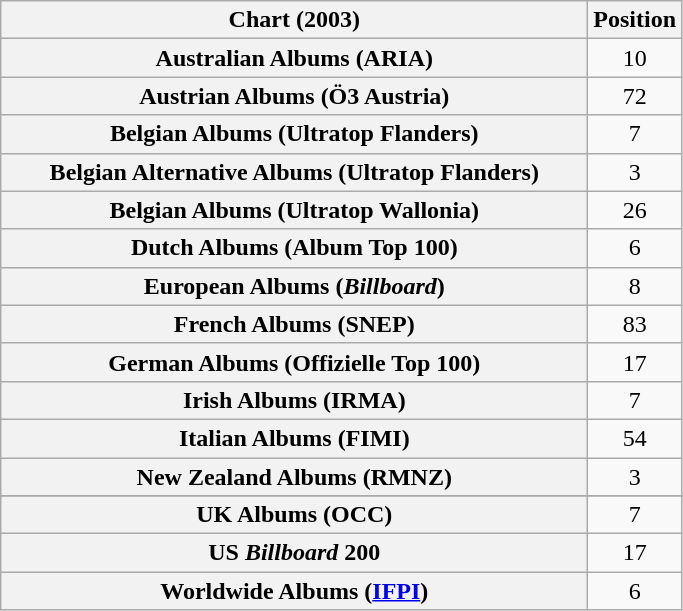<table class="wikitable sortable plainrowheaders" style="text-align:center">
<tr>
<th scope="col" style="width:24em;">Chart (2003)</th>
<th scope="col">Position</th>
</tr>
<tr>
<th scope="row">Australian Albums (ARIA)</th>
<td>10</td>
</tr>
<tr>
<th scope="row">Austrian Albums (Ö3 Austria)</th>
<td>72</td>
</tr>
<tr>
<th scope="row">Belgian Albums (Ultratop Flanders)</th>
<td>7</td>
</tr>
<tr>
<th scope="row">Belgian Alternative Albums (Ultratop Flanders)</th>
<td>3</td>
</tr>
<tr>
<th scope="row">Belgian Albums (Ultratop Wallonia)</th>
<td>26</td>
</tr>
<tr>
<th scope="row">Dutch Albums (Album Top 100)</th>
<td>6</td>
</tr>
<tr>
<th scope="row">European Albums (<em>Billboard</em>)</th>
<td>8</td>
</tr>
<tr>
<th scope="row">French Albums (SNEP)</th>
<td>83</td>
</tr>
<tr>
<th scope="row">German Albums (Offizielle Top 100)</th>
<td>17</td>
</tr>
<tr>
<th scope="row">Irish Albums (IRMA)</th>
<td>7</td>
</tr>
<tr>
<th scope="row">Italian Albums (FIMI)</th>
<td>54</td>
</tr>
<tr>
<th scope="row">New Zealand Albums (RMNZ)</th>
<td>3</td>
</tr>
<tr>
</tr>
<tr>
<th scope="row">UK Albums (OCC)</th>
<td>7</td>
</tr>
<tr>
<th scope="row">US <em>Billboard</em> 200</th>
<td>17</td>
</tr>
<tr>
<th scope="row">Worldwide Albums (<a href='#'>IFPI</a>)</th>
<td>6</td>
</tr>
</table>
